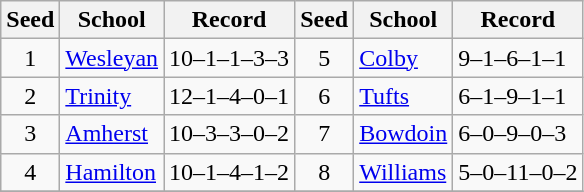<table class="wikitable">
<tr>
<th>Seed</th>
<th>School</th>
<th>Record</th>
<th>Seed</th>
<th>School</th>
<th>Record</th>
</tr>
<tr>
<td align=center>1</td>
<td><a href='#'>Wesleyan</a></td>
<td>10–1–1–3–3</td>
<td align=center>5</td>
<td><a href='#'>Colby</a></td>
<td>9–1–6–1–1</td>
</tr>
<tr>
<td align=center>2</td>
<td><a href='#'>Trinity</a></td>
<td>12–1–4–0–1</td>
<td align=center>6</td>
<td><a href='#'>Tufts</a></td>
<td>6–1–9–1–1</td>
</tr>
<tr>
<td align=center>3</td>
<td><a href='#'>Amherst</a></td>
<td>10–3–3–0–2</td>
<td align=center>7</td>
<td><a href='#'>Bowdoin</a></td>
<td>6–0–9–0–3</td>
</tr>
<tr>
<td align=center>4</td>
<td><a href='#'>Hamilton</a></td>
<td>10–1–4–1–2</td>
<td align=center>8</td>
<td><a href='#'>Williams</a></td>
<td>5–0–11–0–2</td>
</tr>
<tr>
</tr>
</table>
